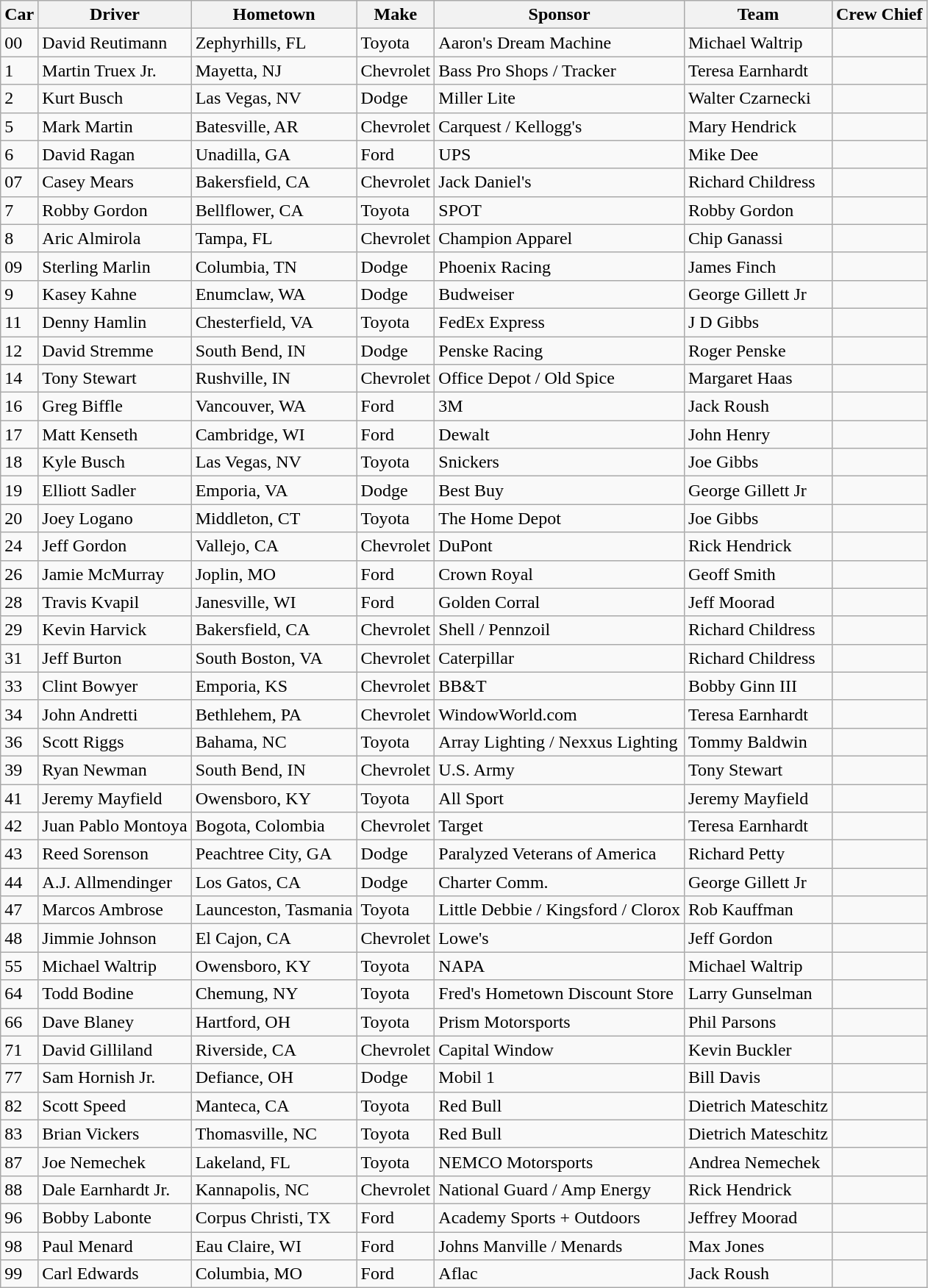<table class="wikitable">
<tr>
<th colspan="1" rowspan="1">Car</th>
<th colspan="1" rowspan="1"><abbr>Driver</abbr></th>
<th colspan="1" rowspan="1"><abbr>Hometown</abbr></th>
<th colspan="1" rowspan="1"><abbr>Make</abbr></th>
<th colspan="1" rowspan="1"><abbr>Sponsor</abbr></th>
<th colspan="1" rowspan="1"><abbr>Team</abbr></th>
<th colspan="1" rowspan="1"><abbr>Crew Chief</abbr></th>
</tr>
<tr>
<td>00</td>
<td>David Reutimann</td>
<td>Zephyrhills, FL</td>
<td>Toyota</td>
<td>Aaron's Dream Machine</td>
<td>Michael Waltrip</td>
<td></td>
</tr>
<tr>
<td>1</td>
<td>Martin Truex Jr.</td>
<td>Mayetta, NJ</td>
<td>Chevrolet</td>
<td>Bass Pro Shops / Tracker</td>
<td>Teresa Earnhardt</td>
<td></td>
</tr>
<tr>
<td>2</td>
<td>Kurt Busch</td>
<td>Las Vegas, NV</td>
<td>Dodge</td>
<td>Miller Lite</td>
<td>Walter Czarnecki</td>
<td></td>
</tr>
<tr>
<td>5</td>
<td>Mark Martin</td>
<td>Batesville, AR</td>
<td>Chevrolet</td>
<td>Carquest / Kellogg's</td>
<td>Mary Hendrick</td>
<td></td>
</tr>
<tr>
<td>6</td>
<td>David Ragan</td>
<td>Unadilla, GA</td>
<td>Ford</td>
<td>UPS</td>
<td>Mike Dee</td>
<td></td>
</tr>
<tr>
<td>07</td>
<td>Casey Mears</td>
<td>Bakersfield, CA</td>
<td>Chevrolet</td>
<td>Jack Daniel's</td>
<td>Richard Childress</td>
<td></td>
</tr>
<tr>
<td>7</td>
<td>Robby Gordon</td>
<td>Bellflower, CA</td>
<td>Toyota</td>
<td>SPOT</td>
<td>Robby Gordon</td>
<td></td>
</tr>
<tr>
<td>8</td>
<td>Aric Almirola</td>
<td>Tampa, FL</td>
<td>Chevrolet</td>
<td>Champion Apparel</td>
<td>Chip Ganassi</td>
<td></td>
</tr>
<tr>
<td>09</td>
<td>Sterling Marlin</td>
<td>Columbia, TN</td>
<td>Dodge</td>
<td>Phoenix Racing</td>
<td>James Finch</td>
<td></td>
</tr>
<tr>
<td>9</td>
<td>Kasey Kahne</td>
<td>Enumclaw, WA</td>
<td>Dodge</td>
<td>Budweiser</td>
<td>George Gillett Jr</td>
<td></td>
</tr>
<tr>
<td>11</td>
<td>Denny Hamlin</td>
<td>Chesterfield, VA</td>
<td>Toyota</td>
<td>FedEx Express</td>
<td>J D Gibbs</td>
<td></td>
</tr>
<tr>
<td>12</td>
<td>David Stremme</td>
<td>South Bend, IN</td>
<td>Dodge</td>
<td>Penske Racing</td>
<td>Roger Penske</td>
<td></td>
</tr>
<tr>
<td>14</td>
<td>Tony Stewart</td>
<td>Rushville, IN</td>
<td>Chevrolet</td>
<td>Office Depot / Old Spice</td>
<td>Margaret Haas</td>
<td></td>
</tr>
<tr>
<td>16</td>
<td>Greg Biffle</td>
<td>Vancouver, WA</td>
<td>Ford</td>
<td>3M</td>
<td>Jack Roush</td>
<td></td>
</tr>
<tr>
<td>17</td>
<td>Matt Kenseth</td>
<td>Cambridge, WI</td>
<td>Ford</td>
<td>Dewalt</td>
<td>John Henry</td>
<td></td>
</tr>
<tr>
<td>18</td>
<td>Kyle Busch</td>
<td>Las Vegas, NV</td>
<td>Toyota</td>
<td>Snickers</td>
<td>Joe Gibbs</td>
<td></td>
</tr>
<tr>
<td>19</td>
<td>Elliott Sadler</td>
<td>Emporia, VA</td>
<td>Dodge</td>
<td>Best Buy</td>
<td>George Gillett Jr</td>
<td></td>
</tr>
<tr>
<td>20</td>
<td>Joey Logano</td>
<td>Middleton, CT</td>
<td>Toyota</td>
<td>The Home Depot</td>
<td>Joe Gibbs</td>
<td></td>
</tr>
<tr>
<td>24</td>
<td>Jeff Gordon</td>
<td>Vallejo, CA</td>
<td>Chevrolet</td>
<td>DuPont</td>
<td>Rick Hendrick</td>
<td></td>
</tr>
<tr>
<td>26</td>
<td>Jamie McMurray</td>
<td>Joplin, MO</td>
<td>Ford</td>
<td>Crown Royal</td>
<td>Geoff Smith</td>
<td></td>
</tr>
<tr>
<td>28</td>
<td>Travis Kvapil</td>
<td>Janesville, WI</td>
<td>Ford</td>
<td>Golden Corral</td>
<td>Jeff Moorad</td>
<td></td>
</tr>
<tr>
<td>29</td>
<td>Kevin Harvick</td>
<td>Bakersfield, CA</td>
<td>Chevrolet</td>
<td>Shell / Pennzoil</td>
<td>Richard Childress</td>
<td></td>
</tr>
<tr>
<td>31</td>
<td>Jeff Burton</td>
<td>South Boston, VA</td>
<td>Chevrolet</td>
<td>Caterpillar</td>
<td>Richard Childress</td>
<td></td>
</tr>
<tr>
<td>33</td>
<td>Clint Bowyer</td>
<td>Emporia, KS</td>
<td>Chevrolet</td>
<td>BB&T</td>
<td>Bobby Ginn III</td>
<td></td>
</tr>
<tr>
<td>34</td>
<td>John Andretti</td>
<td>Bethlehem, PA</td>
<td>Chevrolet</td>
<td>WindowWorld.com</td>
<td>Teresa Earnhardt</td>
<td></td>
</tr>
<tr>
<td>36</td>
<td>Scott Riggs</td>
<td>Bahama, NC</td>
<td>Toyota</td>
<td>Array Lighting / Nexxus Lighting</td>
<td>Tommy Baldwin</td>
<td></td>
</tr>
<tr>
<td>39</td>
<td>Ryan Newman</td>
<td>South Bend, IN</td>
<td>Chevrolet</td>
<td>U.S. Army</td>
<td>Tony Stewart</td>
<td></td>
</tr>
<tr>
<td>41</td>
<td>Jeremy Mayfield</td>
<td>Owensboro, KY</td>
<td>Toyota</td>
<td>All Sport</td>
<td>Jeremy Mayfield</td>
<td></td>
</tr>
<tr>
<td>42</td>
<td>Juan Pablo Montoya</td>
<td>Bogota, Colombia</td>
<td>Chevrolet</td>
<td>Target</td>
<td>Teresa Earnhardt</td>
<td></td>
</tr>
<tr>
<td>43</td>
<td>Reed Sorenson</td>
<td>Peachtree City, GA</td>
<td>Dodge</td>
<td>Paralyzed Veterans of America</td>
<td>Richard Petty</td>
<td></td>
</tr>
<tr>
<td>44</td>
<td>A.J. Allmendinger</td>
<td>Los Gatos, CA</td>
<td>Dodge</td>
<td>Charter Comm.</td>
<td>George Gillett Jr</td>
<td></td>
</tr>
<tr>
<td>47</td>
<td>Marcos Ambrose</td>
<td>Launceston, Tasmania</td>
<td>Toyota</td>
<td>Little Debbie / Kingsford / Clorox</td>
<td>Rob Kauffman</td>
<td></td>
</tr>
<tr>
<td>48</td>
<td>Jimmie Johnson</td>
<td>El Cajon, CA</td>
<td>Chevrolet</td>
<td>Lowe's</td>
<td>Jeff Gordon</td>
<td></td>
</tr>
<tr>
<td>55</td>
<td>Michael Waltrip</td>
<td>Owensboro, KY</td>
<td>Toyota</td>
<td>NAPA</td>
<td>Michael Waltrip</td>
<td></td>
</tr>
<tr>
<td>64</td>
<td>Todd Bodine</td>
<td>Chemung, NY</td>
<td>Toyota</td>
<td>Fred's Hometown Discount Store</td>
<td>Larry Gunselman</td>
<td></td>
</tr>
<tr>
<td>66</td>
<td>Dave Blaney</td>
<td>Hartford, OH</td>
<td>Toyota</td>
<td>Prism Motorsports</td>
<td>Phil Parsons</td>
<td></td>
</tr>
<tr>
<td>71</td>
<td>David Gilliland</td>
<td>Riverside, CA</td>
<td>Chevrolet</td>
<td>Capital Window</td>
<td>Kevin Buckler</td>
<td></td>
</tr>
<tr>
<td>77</td>
<td>Sam Hornish Jr.</td>
<td>Defiance, OH</td>
<td>Dodge</td>
<td>Mobil 1</td>
<td>Bill Davis</td>
<td></td>
</tr>
<tr>
<td>82</td>
<td>Scott Speed</td>
<td>Manteca, CA</td>
<td>Toyota</td>
<td>Red Bull</td>
<td>Dietrich Mateschitz</td>
<td></td>
</tr>
<tr>
<td>83</td>
<td>Brian Vickers</td>
<td>Thomasville, NC</td>
<td>Toyota</td>
<td>Red Bull</td>
<td>Dietrich Mateschitz</td>
<td></td>
</tr>
<tr>
<td>87</td>
<td>Joe Nemechek</td>
<td>Lakeland, FL</td>
<td>Toyota</td>
<td>NEMCO Motorsports</td>
<td>Andrea Nemechek</td>
<td></td>
</tr>
<tr>
<td>88</td>
<td>Dale Earnhardt Jr.</td>
<td>Kannapolis, NC</td>
<td>Chevrolet</td>
<td>National Guard / Amp Energy</td>
<td>Rick Hendrick</td>
<td></td>
</tr>
<tr>
<td>96</td>
<td>Bobby Labonte</td>
<td>Corpus Christi, TX</td>
<td>Ford</td>
<td>Academy Sports + Outdoors</td>
<td>Jeffrey Moorad</td>
<td></td>
</tr>
<tr>
<td>98</td>
<td>Paul Menard</td>
<td>Eau Claire, WI</td>
<td>Ford</td>
<td>Johns Manville / Menards</td>
<td>Max Jones</td>
<td></td>
</tr>
<tr>
<td>99</td>
<td>Carl Edwards</td>
<td>Columbia, MO</td>
<td>Ford</td>
<td>Aflac</td>
<td>Jack Roush</td>
<td></td>
</tr>
</table>
